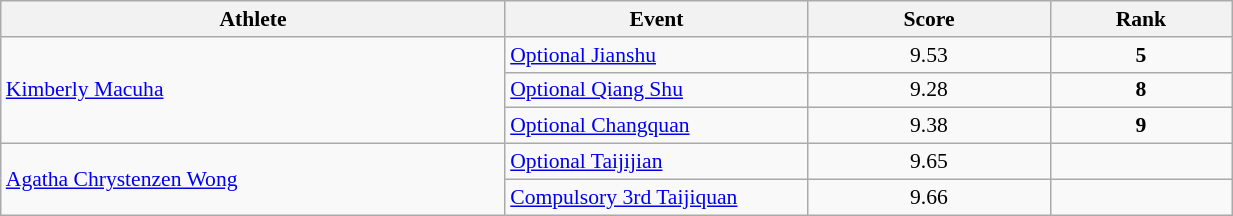<table class="wikitable" width="65%" style="text-align:center; font-size:90%">
<tr>
<th width="25%">Athlete</th>
<th width="15%">Event</th>
<th width="12%">Score</th>
<th width="9%">Rank</th>
</tr>
<tr align=left>
<td rowspan=3><a href='#'>Kimberly Macuha</a></td>
<td><a href='#'>Optional Jianshu</a></td>
<td align=center>9.53</td>
<td align=center><strong>5</strong></td>
</tr>
<tr align=left>
<td><a href='#'>Optional Qiang Shu</a></td>
<td align=center>9.28</td>
<td align=center><strong>8</strong></td>
</tr>
<tr align=left>
<td><a href='#'>Optional Changquan</a></td>
<td align=center>9.38</td>
<td align=center><strong>9</strong></td>
</tr>
<tr align=left>
<td rowspan=2><a href='#'>Agatha Chrystenzen Wong</a></td>
<td><a href='#'>Optional Taijijian</a></td>
<td align=center>9.65</td>
<td align=center></td>
</tr>
<tr align=left>
<td><a href='#'>Compulsory 3rd Taijiquan</a></td>
<td align=center>9.66</td>
<td align=center></td>
</tr>
</table>
